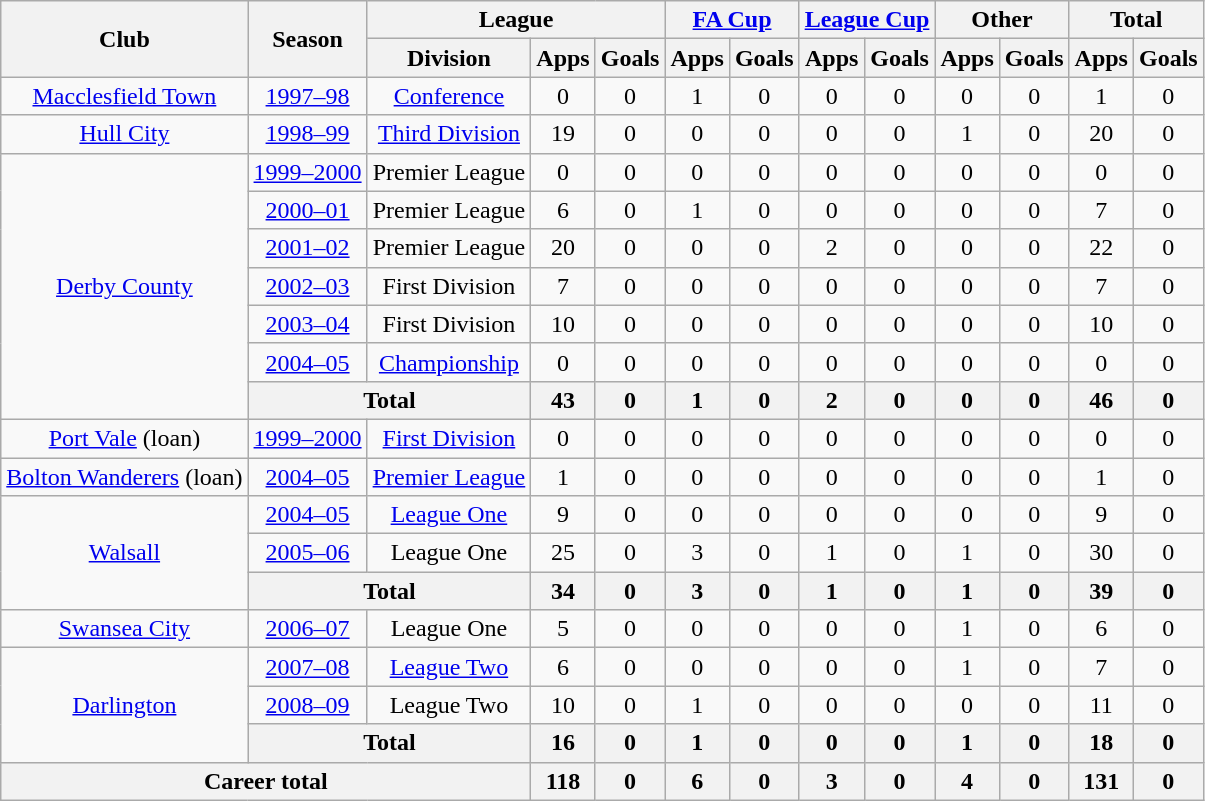<table class="wikitable" style="text-align:center">
<tr>
<th rowspan="2">Club</th>
<th rowspan="2">Season</th>
<th colspan="3">League</th>
<th colspan="2"><a href='#'>FA Cup</a></th>
<th colspan="2"><a href='#'>League Cup</a></th>
<th colspan="2">Other</th>
<th colspan="2">Total</th>
</tr>
<tr>
<th>Division</th>
<th>Apps</th>
<th>Goals</th>
<th>Apps</th>
<th>Goals</th>
<th>Apps</th>
<th>Goals</th>
<th>Apps</th>
<th>Goals</th>
<th>Apps</th>
<th>Goals</th>
</tr>
<tr>
<td><a href='#'>Macclesfield Town</a></td>
<td><a href='#'>1997–98</a></td>
<td><a href='#'>Conference</a></td>
<td>0</td>
<td>0</td>
<td>1</td>
<td>0</td>
<td>0</td>
<td>0</td>
<td>0</td>
<td>0</td>
<td>1</td>
<td>0</td>
</tr>
<tr>
<td><a href='#'>Hull City</a></td>
<td><a href='#'>1998–99</a></td>
<td><a href='#'>Third Division</a></td>
<td>19</td>
<td>0</td>
<td>0</td>
<td>0</td>
<td>0</td>
<td>0</td>
<td>1</td>
<td>0</td>
<td>20</td>
<td>0</td>
</tr>
<tr>
<td rowspan="7"><a href='#'>Derby County</a></td>
<td><a href='#'>1999–2000</a></td>
<td>Premier League</td>
<td>0</td>
<td>0</td>
<td>0</td>
<td>0</td>
<td>0</td>
<td>0</td>
<td>0</td>
<td>0</td>
<td>0</td>
<td>0</td>
</tr>
<tr>
<td><a href='#'>2000–01</a></td>
<td>Premier League</td>
<td>6</td>
<td>0</td>
<td>1</td>
<td>0</td>
<td>0</td>
<td>0</td>
<td>0</td>
<td>0</td>
<td>7</td>
<td>0</td>
</tr>
<tr>
<td><a href='#'>2001–02</a></td>
<td>Premier League</td>
<td>20</td>
<td>0</td>
<td>0</td>
<td>0</td>
<td>2</td>
<td>0</td>
<td>0</td>
<td>0</td>
<td>22</td>
<td>0</td>
</tr>
<tr>
<td><a href='#'>2002–03</a></td>
<td>First Division</td>
<td>7</td>
<td>0</td>
<td>0</td>
<td>0</td>
<td>0</td>
<td>0</td>
<td>0</td>
<td>0</td>
<td>7</td>
<td>0</td>
</tr>
<tr>
<td><a href='#'>2003–04</a></td>
<td>First Division</td>
<td>10</td>
<td>0</td>
<td>0</td>
<td>0</td>
<td>0</td>
<td>0</td>
<td>0</td>
<td>0</td>
<td>10</td>
<td>0</td>
</tr>
<tr>
<td><a href='#'>2004–05</a></td>
<td><a href='#'>Championship</a></td>
<td>0</td>
<td>0</td>
<td>0</td>
<td>0</td>
<td>0</td>
<td>0</td>
<td>0</td>
<td>0</td>
<td>0</td>
<td>0</td>
</tr>
<tr>
<th colspan="2">Total</th>
<th>43</th>
<th>0</th>
<th>1</th>
<th>0</th>
<th>2</th>
<th>0</th>
<th>0</th>
<th>0</th>
<th>46</th>
<th>0</th>
</tr>
<tr>
<td><a href='#'>Port Vale</a> (loan)</td>
<td><a href='#'>1999–2000</a></td>
<td><a href='#'>First Division</a></td>
<td>0</td>
<td>0</td>
<td>0</td>
<td>0</td>
<td>0</td>
<td>0</td>
<td>0</td>
<td>0</td>
<td>0</td>
<td>0</td>
</tr>
<tr>
<td><a href='#'>Bolton Wanderers</a> (loan)</td>
<td><a href='#'>2004–05</a></td>
<td><a href='#'>Premier League</a></td>
<td>1</td>
<td>0</td>
<td>0</td>
<td>0</td>
<td>0</td>
<td>0</td>
<td>0</td>
<td>0</td>
<td>1</td>
<td>0</td>
</tr>
<tr>
<td rowspan="3"><a href='#'>Walsall</a></td>
<td><a href='#'>2004–05</a></td>
<td><a href='#'>League One</a></td>
<td>9</td>
<td>0</td>
<td>0</td>
<td>0</td>
<td>0</td>
<td>0</td>
<td>0</td>
<td>0</td>
<td>9</td>
<td>0</td>
</tr>
<tr>
<td><a href='#'>2005–06</a></td>
<td>League One</td>
<td>25</td>
<td>0</td>
<td>3</td>
<td>0</td>
<td>1</td>
<td>0</td>
<td>1</td>
<td>0</td>
<td>30</td>
<td>0</td>
</tr>
<tr>
<th colspan="2">Total</th>
<th>34</th>
<th>0</th>
<th>3</th>
<th>0</th>
<th>1</th>
<th>0</th>
<th>1</th>
<th>0</th>
<th>39</th>
<th>0</th>
</tr>
<tr>
<td><a href='#'>Swansea City</a></td>
<td><a href='#'>2006–07</a></td>
<td>League One</td>
<td>5</td>
<td>0</td>
<td>0</td>
<td>0</td>
<td>0</td>
<td>0</td>
<td>1</td>
<td>0</td>
<td>6</td>
<td>0</td>
</tr>
<tr>
<td rowspan="3"><a href='#'>Darlington</a></td>
<td><a href='#'>2007–08</a></td>
<td><a href='#'>League Two</a></td>
<td>6</td>
<td>0</td>
<td>0</td>
<td>0</td>
<td>0</td>
<td>0</td>
<td>1</td>
<td>0</td>
<td>7</td>
<td>0</td>
</tr>
<tr>
<td><a href='#'>2008–09</a></td>
<td>League Two</td>
<td>10</td>
<td>0</td>
<td>1</td>
<td>0</td>
<td>0</td>
<td>0</td>
<td>0</td>
<td>0</td>
<td>11</td>
<td>0</td>
</tr>
<tr>
<th colspan="2">Total</th>
<th>16</th>
<th>0</th>
<th>1</th>
<th>0</th>
<th>0</th>
<th>0</th>
<th>1</th>
<th>0</th>
<th>18</th>
<th>0</th>
</tr>
<tr>
<th colspan="3">Career total</th>
<th>118</th>
<th>0</th>
<th>6</th>
<th>0</th>
<th>3</th>
<th>0</th>
<th>4</th>
<th>0</th>
<th>131</th>
<th>0</th>
</tr>
</table>
